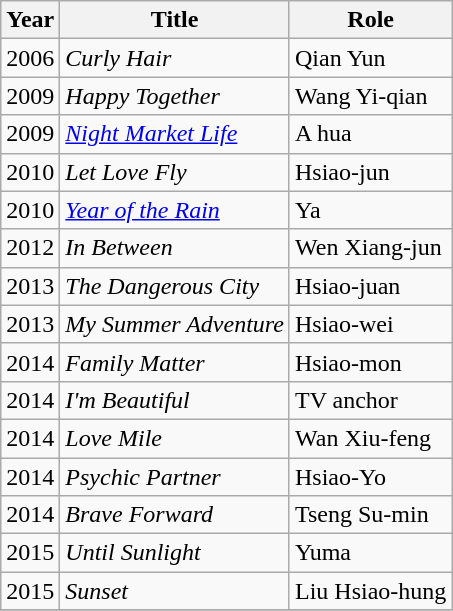<table class="wikitable sortable">
<tr>
<th>Year</th>
<th>Title</th>
<th>Role</th>
</tr>
<tr>
<td>2006</td>
<td><em>Curly Hair</em></td>
<td>Qian Yun</td>
</tr>
<tr>
<td>2009</td>
<td><em>Happy Together</em></td>
<td>Wang Yi-qian</td>
</tr>
<tr>
<td>2009</td>
<td><em><a href='#'>Night Market Life</a></em></td>
<td>A hua</td>
</tr>
<tr>
<td>2010</td>
<td><em>Let Love Fly</em></td>
<td>Hsiao-jun</td>
</tr>
<tr>
<td>2010</td>
<td><em><a href='#'>Year of the Rain</a></em></td>
<td>Ya</td>
</tr>
<tr>
<td>2012</td>
<td><em>In Between</em></td>
<td>Wen Xiang-jun</td>
</tr>
<tr>
<td>2013</td>
<td><em>The Dangerous City</em></td>
<td>Hsiao-juan</td>
</tr>
<tr>
<td>2013</td>
<td><em>My Summer Adventure</em></td>
<td>Hsiao-wei</td>
</tr>
<tr>
<td>2014</td>
<td><em>Family Matter</em></td>
<td>Hsiao-mon</td>
</tr>
<tr>
<td>2014</td>
<td><em>I'm Beautiful</em></td>
<td>TV anchor</td>
</tr>
<tr>
<td>2014</td>
<td><em>Love Mile</em></td>
<td>Wan Xiu-feng</td>
</tr>
<tr>
<td>2014</td>
<td><em>Psychic Partner</em></td>
<td>Hsiao-Yo</td>
</tr>
<tr>
<td>2014</td>
<td><em>Brave Forward</em></td>
<td>Tseng Su-min</td>
</tr>
<tr>
<td>2015</td>
<td><em>Until Sunlight</em></td>
<td>Yuma</td>
</tr>
<tr>
<td>2015</td>
<td><em>Sunset</em></td>
<td>Liu Hsiao-hung</td>
</tr>
<tr>
</tr>
</table>
